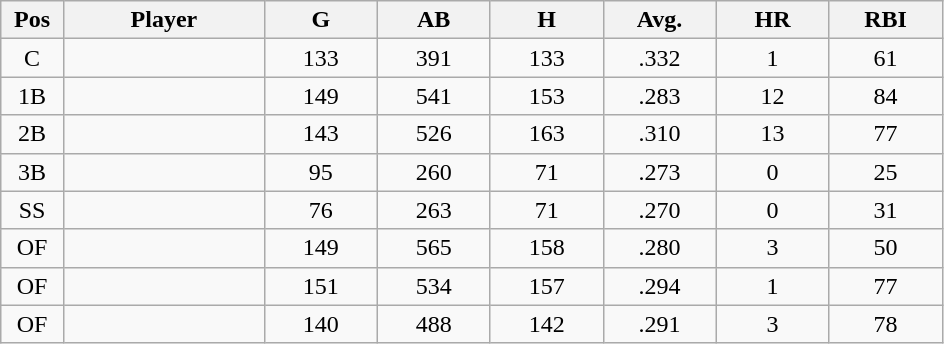<table class="wikitable sortable">
<tr>
<th bgcolor="#DDDDFF" width="5%">Pos</th>
<th bgcolor="#DDDDFF" width="16%">Player</th>
<th bgcolor="#DDDDFF" width="9%">G</th>
<th bgcolor="#DDDDFF" width="9%">AB</th>
<th bgcolor="#DDDDFF" width="9%">H</th>
<th bgcolor="#DDDDFF" width="9%">Avg.</th>
<th bgcolor="#DDDDFF" width="9%">HR</th>
<th bgcolor="#DDDDFF" width="9%">RBI</th>
</tr>
<tr align="center">
<td>C</td>
<td></td>
<td>133</td>
<td>391</td>
<td>133</td>
<td>.332</td>
<td>1</td>
<td>61</td>
</tr>
<tr align="center">
<td>1B</td>
<td></td>
<td>149</td>
<td>541</td>
<td>153</td>
<td>.283</td>
<td>12</td>
<td>84</td>
</tr>
<tr align="center">
<td>2B</td>
<td></td>
<td>143</td>
<td>526</td>
<td>163</td>
<td>.310</td>
<td>13</td>
<td>77</td>
</tr>
<tr align="center">
<td>3B</td>
<td></td>
<td>95</td>
<td>260</td>
<td>71</td>
<td>.273</td>
<td>0</td>
<td>25</td>
</tr>
<tr align="center">
<td>SS</td>
<td></td>
<td>76</td>
<td>263</td>
<td>71</td>
<td>.270</td>
<td>0</td>
<td>31</td>
</tr>
<tr align="center">
<td>OF</td>
<td></td>
<td>149</td>
<td>565</td>
<td>158</td>
<td>.280</td>
<td>3</td>
<td>50</td>
</tr>
<tr align="center">
<td>OF</td>
<td></td>
<td>151</td>
<td>534</td>
<td>157</td>
<td>.294</td>
<td>1</td>
<td>77</td>
</tr>
<tr align="center">
<td>OF</td>
<td></td>
<td>140</td>
<td>488</td>
<td>142</td>
<td>.291</td>
<td>3</td>
<td>78</td>
</tr>
</table>
